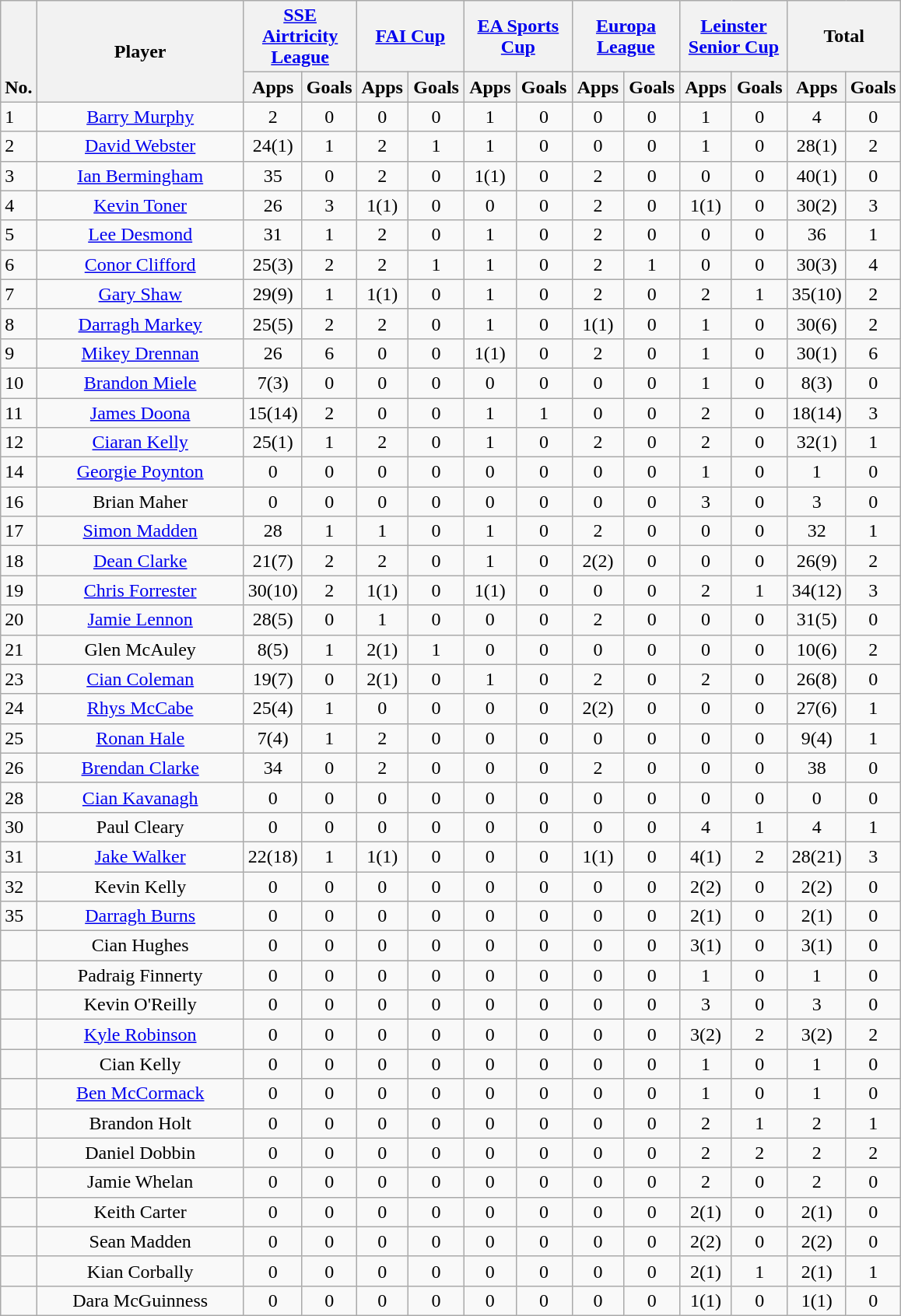<table class="wikitable" style="text-align:center">
<tr>
<th rowspan="2" style="vertical-align:bottom">No.</th>
<th rowspan="2" style="width:170px">Player</th>
<th colspan="2" style="width:85px"><a href='#'>SSE Airtricity League</a></th>
<th colspan="2" style="width:85px"><a href='#'>FAI Cup</a></th>
<th colspan="2" style="width:85px"><a href='#'>EA Sports Cup</a></th>
<th colspan="2" style="width:85px"><a href='#'>Europa League</a></th>
<th colspan="2" style="width:85px"><a href='#'>Leinster Senior Cup</a></th>
<th colspan="2" style="width:85px">Total</th>
</tr>
<tr>
<th>Apps</th>
<th>Goals</th>
<th>Apps</th>
<th>Goals</th>
<th>Apps</th>
<th>Goals</th>
<th>Apps</th>
<th>Goals</th>
<th>Apps</th>
<th>Goals</th>
<th>Apps</th>
<th>Goals</th>
</tr>
<tr>
<td align="left">1</td>
<td><a href='#'>Barry Murphy</a></td>
<td>2</td>
<td>0</td>
<td>0</td>
<td>0</td>
<td>1</td>
<td>0</td>
<td>0</td>
<td>0</td>
<td>1</td>
<td>0</td>
<td>4</td>
<td>0</td>
</tr>
<tr>
<td align="left">2</td>
<td><a href='#'>David Webster</a></td>
<td>24(1)</td>
<td>1</td>
<td>2</td>
<td>1</td>
<td>1</td>
<td>0</td>
<td>0</td>
<td>0</td>
<td>1</td>
<td>0</td>
<td>28(1)</td>
<td>2</td>
</tr>
<tr>
<td align="left">3</td>
<td><a href='#'>Ian Bermingham</a></td>
<td>35</td>
<td>0</td>
<td>2</td>
<td>0</td>
<td>1(1)</td>
<td>0</td>
<td>2</td>
<td>0</td>
<td>0</td>
<td>0</td>
<td>40(1)</td>
<td>0</td>
</tr>
<tr>
<td align="left">4</td>
<td><a href='#'>Kevin Toner</a></td>
<td>26</td>
<td>3</td>
<td>1(1)</td>
<td>0</td>
<td>0</td>
<td>0</td>
<td>2</td>
<td>0</td>
<td>1(1)</td>
<td>0</td>
<td>30(2)</td>
<td>3</td>
</tr>
<tr>
<td align="left">5</td>
<td><a href='#'>Lee Desmond</a></td>
<td>31</td>
<td>1</td>
<td>2</td>
<td>0</td>
<td>1</td>
<td>0</td>
<td>2</td>
<td>0</td>
<td>0</td>
<td>0</td>
<td>36</td>
<td>1</td>
</tr>
<tr>
<td align="left">6</td>
<td><a href='#'>Conor Clifford</a></td>
<td>25(3)</td>
<td>2</td>
<td>2</td>
<td>1</td>
<td>1</td>
<td>0</td>
<td>2</td>
<td>1</td>
<td>0</td>
<td>0</td>
<td>30(3)</td>
<td>4</td>
</tr>
<tr>
<td align="left">7</td>
<td><a href='#'>Gary Shaw</a></td>
<td>29(9)</td>
<td>1</td>
<td>1(1)</td>
<td>0</td>
<td>1</td>
<td>0</td>
<td>2</td>
<td>0</td>
<td>2</td>
<td>1</td>
<td>35(10)</td>
<td>2</td>
</tr>
<tr>
<td align="left">8</td>
<td><a href='#'>Darragh Markey</a></td>
<td>25(5)</td>
<td>2</td>
<td>2</td>
<td>0</td>
<td>1</td>
<td>0</td>
<td>1(1)</td>
<td>0</td>
<td>1</td>
<td>0</td>
<td>30(6)</td>
<td>2</td>
</tr>
<tr>
<td align="left">9</td>
<td><a href='#'>Mikey Drennan</a></td>
<td>26</td>
<td>6</td>
<td>0</td>
<td>0</td>
<td>1(1)</td>
<td>0</td>
<td>2</td>
<td>0</td>
<td>1</td>
<td>0</td>
<td>30(1)</td>
<td>6</td>
</tr>
<tr>
<td align="left">10</td>
<td><a href='#'>Brandon Miele</a></td>
<td>7(3)</td>
<td>0</td>
<td>0</td>
<td>0</td>
<td>0</td>
<td>0</td>
<td>0</td>
<td>0</td>
<td>1</td>
<td>0</td>
<td>8(3)</td>
<td>0</td>
</tr>
<tr>
<td align="left">11</td>
<td><a href='#'>James Doona</a></td>
<td>15(14)</td>
<td>2</td>
<td>0</td>
<td>0</td>
<td>1</td>
<td>1</td>
<td>0</td>
<td>0</td>
<td>2</td>
<td>0</td>
<td>18(14)</td>
<td>3</td>
</tr>
<tr>
<td align="left">12</td>
<td><a href='#'>Ciaran Kelly</a></td>
<td>25(1)</td>
<td>1</td>
<td>2</td>
<td>0</td>
<td>1</td>
<td>0</td>
<td>2</td>
<td>0</td>
<td>2</td>
<td>0</td>
<td>32(1)</td>
<td>1</td>
</tr>
<tr>
<td align="left">14</td>
<td><a href='#'>Georgie Poynton</a></td>
<td>0</td>
<td>0</td>
<td>0</td>
<td>0</td>
<td>0</td>
<td>0</td>
<td>0</td>
<td>0</td>
<td>1</td>
<td>0</td>
<td>1</td>
<td>0</td>
</tr>
<tr>
<td align="left">16</td>
<td>Brian Maher</td>
<td>0</td>
<td>0</td>
<td>0</td>
<td>0</td>
<td>0</td>
<td>0</td>
<td>0</td>
<td>0</td>
<td>3</td>
<td>0</td>
<td>3</td>
<td>0</td>
</tr>
<tr>
<td align="left">17</td>
<td><a href='#'>Simon Madden</a></td>
<td>28</td>
<td>1</td>
<td>1</td>
<td>0</td>
<td>1</td>
<td>0</td>
<td>2</td>
<td>0</td>
<td>0</td>
<td>0</td>
<td>32</td>
<td>1</td>
</tr>
<tr>
<td align="left">18</td>
<td><a href='#'>Dean Clarke</a></td>
<td>21(7)</td>
<td>2</td>
<td>2</td>
<td>0</td>
<td>1</td>
<td>0</td>
<td>2(2)</td>
<td>0</td>
<td>0</td>
<td>0</td>
<td>26(9)</td>
<td>2</td>
</tr>
<tr>
<td align="left">19</td>
<td><a href='#'>Chris Forrester</a></td>
<td>30(10)</td>
<td>2</td>
<td>1(1)</td>
<td>0</td>
<td>1(1)</td>
<td>0</td>
<td>0</td>
<td>0</td>
<td>2</td>
<td>1</td>
<td>34(12)</td>
<td>3</td>
</tr>
<tr>
<td align="left">20</td>
<td><a href='#'>Jamie Lennon</a></td>
<td>28(5)</td>
<td>0</td>
<td>1</td>
<td>0</td>
<td>0</td>
<td>0</td>
<td>2</td>
<td>0</td>
<td>0</td>
<td>0</td>
<td>31(5)</td>
<td>0</td>
</tr>
<tr>
<td align="left">21</td>
<td>Glen McAuley</td>
<td>8(5)</td>
<td>1</td>
<td>2(1)</td>
<td>1</td>
<td>0</td>
<td>0</td>
<td>0</td>
<td>0</td>
<td>0</td>
<td>0</td>
<td>10(6)</td>
<td>2</td>
</tr>
<tr>
<td align="left">23</td>
<td><a href='#'>Cian Coleman</a></td>
<td>19(7)</td>
<td>0</td>
<td>2(1)</td>
<td>0</td>
<td>1</td>
<td>0</td>
<td>2</td>
<td>0</td>
<td>2</td>
<td>0</td>
<td>26(8)</td>
<td>0</td>
</tr>
<tr>
<td align="left">24</td>
<td><a href='#'>Rhys McCabe</a></td>
<td>25(4)</td>
<td>1</td>
<td>0</td>
<td>0</td>
<td>0</td>
<td>0</td>
<td>2(2)</td>
<td>0</td>
<td>0</td>
<td>0</td>
<td>27(6)</td>
<td>1</td>
</tr>
<tr>
<td align="left">25</td>
<td><a href='#'>Ronan Hale</a></td>
<td>7(4)</td>
<td>1</td>
<td>2</td>
<td>0</td>
<td>0</td>
<td>0</td>
<td>0</td>
<td>0</td>
<td>0</td>
<td>0</td>
<td>9(4)</td>
<td>1</td>
</tr>
<tr>
<td align="left">26</td>
<td><a href='#'>Brendan Clarke</a></td>
<td>34</td>
<td>0</td>
<td>2</td>
<td>0</td>
<td>0</td>
<td>0</td>
<td>2</td>
<td>0</td>
<td>0</td>
<td>0</td>
<td>38</td>
<td>0</td>
</tr>
<tr>
<td align="left">28</td>
<td><a href='#'>Cian Kavanagh</a></td>
<td>0</td>
<td>0</td>
<td>0</td>
<td>0</td>
<td>0</td>
<td>0</td>
<td>0</td>
<td>0</td>
<td>0</td>
<td>0</td>
<td>0</td>
<td>0</td>
</tr>
<tr>
<td align="left">30</td>
<td>Paul Cleary</td>
<td>0</td>
<td>0</td>
<td>0</td>
<td>0</td>
<td>0</td>
<td>0</td>
<td>0</td>
<td>0</td>
<td>4</td>
<td>1</td>
<td>4</td>
<td>1</td>
</tr>
<tr>
<td align="left">31</td>
<td><a href='#'>Jake Walker</a></td>
<td>22(18)</td>
<td>1</td>
<td>1(1)</td>
<td>0</td>
<td>0</td>
<td>0</td>
<td>1(1)</td>
<td>0</td>
<td>4(1)</td>
<td>2</td>
<td>28(21)</td>
<td>3</td>
</tr>
<tr>
<td align="left">32</td>
<td>Kevin Kelly</td>
<td>0</td>
<td>0</td>
<td>0</td>
<td>0</td>
<td>0</td>
<td>0</td>
<td>0</td>
<td>0</td>
<td>2(2)</td>
<td>0</td>
<td>2(2)</td>
<td>0</td>
</tr>
<tr>
<td align="left">35</td>
<td><a href='#'>Darragh Burns</a></td>
<td>0</td>
<td>0</td>
<td>0</td>
<td>0</td>
<td>0</td>
<td>0</td>
<td>0</td>
<td>0</td>
<td>2(1)</td>
<td>0</td>
<td>2(1)</td>
<td>0</td>
</tr>
<tr>
<td align="left"></td>
<td>Cian Hughes</td>
<td>0</td>
<td>0</td>
<td>0</td>
<td>0</td>
<td>0</td>
<td>0</td>
<td>0</td>
<td>0</td>
<td>3(1)</td>
<td>0</td>
<td>3(1)</td>
<td>0</td>
</tr>
<tr>
<td align="left"></td>
<td>Padraig Finnerty</td>
<td>0</td>
<td>0</td>
<td>0</td>
<td>0</td>
<td>0</td>
<td>0</td>
<td>0</td>
<td>0</td>
<td>1</td>
<td>0</td>
<td>1</td>
<td>0</td>
</tr>
<tr>
<td align="left"></td>
<td>Kevin O'Reilly</td>
<td>0</td>
<td>0</td>
<td>0</td>
<td>0</td>
<td>0</td>
<td>0</td>
<td>0</td>
<td>0</td>
<td>3</td>
<td>0</td>
<td>3</td>
<td>0</td>
</tr>
<tr>
<td align="left"></td>
<td><a href='#'>Kyle Robinson</a></td>
<td>0</td>
<td>0</td>
<td>0</td>
<td>0</td>
<td>0</td>
<td>0</td>
<td>0</td>
<td>0</td>
<td>3(2)</td>
<td>2</td>
<td>3(2)</td>
<td>2</td>
</tr>
<tr>
<td align="left"></td>
<td>Cian Kelly</td>
<td>0</td>
<td>0</td>
<td>0</td>
<td>0</td>
<td>0</td>
<td>0</td>
<td>0</td>
<td>0</td>
<td>1</td>
<td>0</td>
<td>1</td>
<td>0</td>
</tr>
<tr>
<td align="left"></td>
<td><a href='#'>Ben McCormack</a></td>
<td>0</td>
<td>0</td>
<td>0</td>
<td>0</td>
<td>0</td>
<td>0</td>
<td>0</td>
<td>0</td>
<td>1</td>
<td>0</td>
<td>1</td>
<td>0</td>
</tr>
<tr>
<td align="left"></td>
<td>Brandon Holt</td>
<td>0</td>
<td>0</td>
<td>0</td>
<td>0</td>
<td>0</td>
<td>0</td>
<td>0</td>
<td>0</td>
<td>2</td>
<td>1</td>
<td>2</td>
<td>1</td>
</tr>
<tr>
<td align="left"></td>
<td>Daniel Dobbin</td>
<td>0</td>
<td>0</td>
<td>0</td>
<td>0</td>
<td>0</td>
<td>0</td>
<td>0</td>
<td>0</td>
<td>2</td>
<td>2</td>
<td>2</td>
<td>2</td>
</tr>
<tr>
<td align="left"></td>
<td>Jamie Whelan</td>
<td>0</td>
<td>0</td>
<td>0</td>
<td>0</td>
<td>0</td>
<td>0</td>
<td>0</td>
<td>0</td>
<td>2</td>
<td>0</td>
<td>2</td>
<td>0</td>
</tr>
<tr>
<td align="left"></td>
<td>Keith Carter</td>
<td>0</td>
<td>0</td>
<td>0</td>
<td>0</td>
<td>0</td>
<td>0</td>
<td>0</td>
<td>0</td>
<td>2(1)</td>
<td>0</td>
<td>2(1)</td>
<td>0</td>
</tr>
<tr>
<td align="left"></td>
<td>Sean Madden</td>
<td>0</td>
<td>0</td>
<td>0</td>
<td>0</td>
<td>0</td>
<td>0</td>
<td>0</td>
<td>0</td>
<td>2(2)</td>
<td>0</td>
<td>2(2)</td>
<td>0</td>
</tr>
<tr>
<td align="left"></td>
<td>Kian Corbally</td>
<td>0</td>
<td>0</td>
<td>0</td>
<td>0</td>
<td>0</td>
<td>0</td>
<td>0</td>
<td>0</td>
<td>2(1)</td>
<td>1</td>
<td>2(1)</td>
<td>1</td>
</tr>
<tr>
<td align="left"></td>
<td>Dara McGuinness</td>
<td>0</td>
<td>0</td>
<td>0</td>
<td>0</td>
<td>0</td>
<td>0</td>
<td>0</td>
<td>0</td>
<td>1(1)</td>
<td>0</td>
<td>1(1)</td>
<td>0</td>
</tr>
</table>
